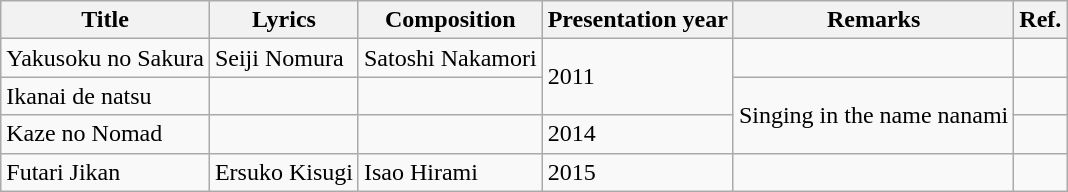<table class="wikitable">
<tr>
<th>Title</th>
<th>Lyrics</th>
<th>Composition</th>
<th>Presentation year</th>
<th>Remarks</th>
<th>Ref.</th>
</tr>
<tr>
<td>Yakusoku no Sakura</td>
<td>Seiji Nomura</td>
<td>Satoshi Nakamori</td>
<td rowspan="2">2011</td>
<td></td>
<td></td>
</tr>
<tr>
<td>Ikanai de natsu</td>
<td></td>
<td></td>
<td rowspan="2">Singing in the name nanami</td>
<td></td>
</tr>
<tr>
<td>Kaze no Nomad</td>
<td></td>
<td></td>
<td>2014</td>
<td></td>
</tr>
<tr>
<td>Futari Jikan</td>
<td>Ersuko Kisugi</td>
<td>Isao Hirami</td>
<td>2015</td>
<td></td>
<td></td>
</tr>
</table>
